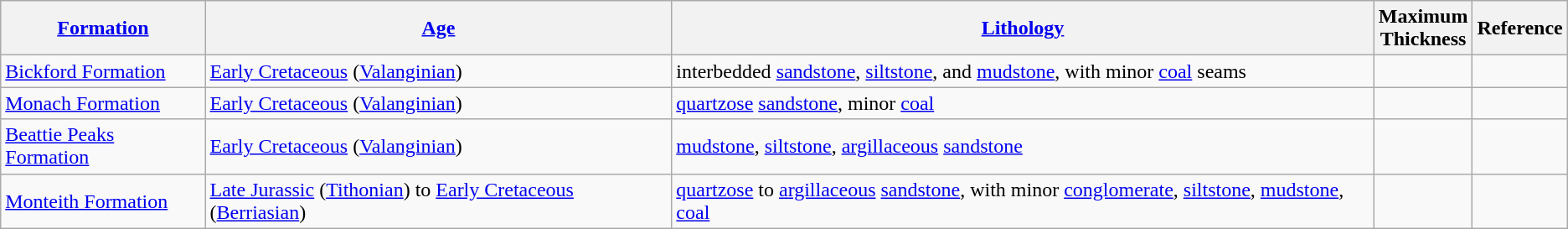<table class="wikitable">
<tr>
<th><a href='#'>Formation</a></th>
<th><a href='#'>Age</a></th>
<th><a href='#'>Lithology</a></th>
<th>Maximum<br>Thickness</th>
<th>Reference</th>
</tr>
<tr>
<td><a href='#'>Bickford Formation</a></td>
<td><a href='#'>Early Cretaceous</a> (<a href='#'>Valanginian</a>)</td>
<td>interbedded <a href='#'>sandstone</a>, <a href='#'>siltstone</a>, and <a href='#'>mudstone</a>, with minor <a href='#'>coal</a> seams</td>
<td></td>
<td></td>
</tr>
<tr>
<td><a href='#'>Monach Formation</a></td>
<td><a href='#'>Early Cretaceous</a> (<a href='#'>Valanginian</a>)</td>
<td><a href='#'>quartzose</a> <a href='#'>sandstone</a>, minor <a href='#'>coal</a></td>
<td></td>
<td></td>
</tr>
<tr>
<td><a href='#'>Beattie Peaks Formation</a></td>
<td><a href='#'>Early Cretaceous</a> (<a href='#'>Valanginian</a>)</td>
<td><a href='#'>mudstone</a>, <a href='#'>siltstone</a>, <a href='#'>argillaceous</a> <a href='#'>sandstone</a></td>
<td></td>
<td></td>
</tr>
<tr>
<td><a href='#'>Monteith Formation</a></td>
<td><a href='#'>Late Jurassic</a> (<a href='#'>Tithonian</a>) to <a href='#'>Early Cretaceous</a> (<a href='#'>Berriasian</a>)</td>
<td><a href='#'>quartzose</a> to <a href='#'>argillaceous</a> <a href='#'>sandstone</a>, with minor <a href='#'>conglomerate</a>, <a href='#'>siltstone</a>, <a href='#'>mudstone</a>, <a href='#'>coal</a></td>
<td></td>
<td></td>
</tr>
</table>
